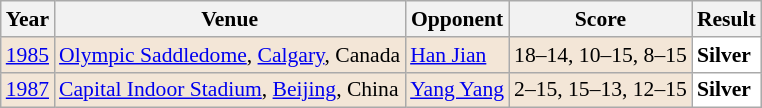<table class="sortable wikitable" style="font-size: 90%;">
<tr>
<th>Year</th>
<th>Venue</th>
<th>Opponent</th>
<th>Score</th>
<th>Result</th>
</tr>
<tr style="background:#F3E6D7">
<td align="center"><a href='#'>1985</a></td>
<td align="left"><a href='#'>Olympic Saddledome</a>, <a href='#'>Calgary</a>, Canada</td>
<td align="left"> <a href='#'>Han Jian</a></td>
<td align="left">18–14, 10–15, 8–15</td>
<td style="text-align:left; background:white"> <strong>Silver</strong></td>
</tr>
<tr style="background:#F3E6D7">
<td align="center"><a href='#'>1987</a></td>
<td align="left"><a href='#'>Capital Indoor Stadium</a>, <a href='#'>Beijing</a>, China</td>
<td align="left"> <a href='#'>Yang Yang</a></td>
<td align="left">2–15, 15–13, 12–15</td>
<td style="text-align:left; background:white"> <strong>Silver</strong></td>
</tr>
</table>
